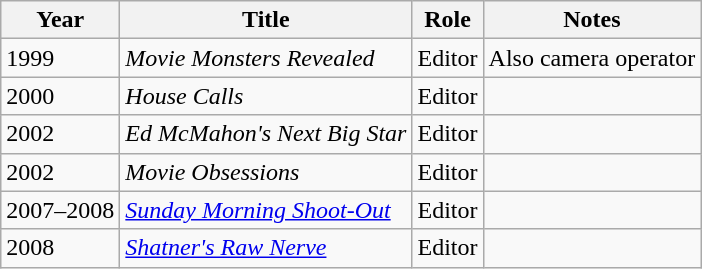<table class="wikitable">
<tr>
<th>Year</th>
<th>Title</th>
<th>Role</th>
<th>Notes</th>
</tr>
<tr>
<td>1999</td>
<td><em>Movie Monsters Revealed</em></td>
<td>Editor</td>
<td>Also camera operator</td>
</tr>
<tr>
<td>2000</td>
<td><em>House Calls</em></td>
<td>Editor</td>
<td></td>
</tr>
<tr>
<td>2002</td>
<td><em>Ed McMahon's Next Big Star</em></td>
<td>Editor</td>
<td></td>
</tr>
<tr>
<td>2002</td>
<td><em>Movie Obsessions</em></td>
<td>Editor</td>
<td></td>
</tr>
<tr>
<td>2007–2008</td>
<td><em><a href='#'>Sunday Morning Shoot-Out</a></em></td>
<td>Editor</td>
<td></td>
</tr>
<tr>
<td>2008</td>
<td><em><a href='#'>Shatner's Raw Nerve</a></em></td>
<td>Editor</td>
<td></td>
</tr>
</table>
